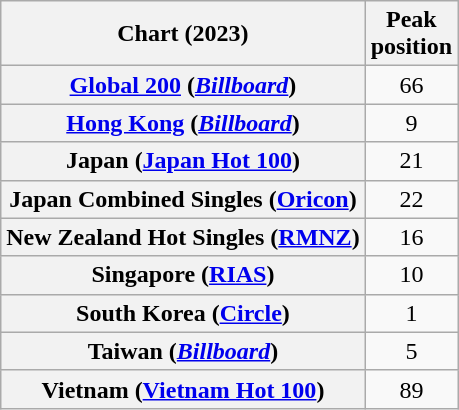<table class="wikitable sortable plainrowheaders" style="text-align:center">
<tr>
<th scope="col">Chart (2023)</th>
<th scope="col">Peak<br>position</th>
</tr>
<tr>
<th scope="row"><a href='#'>Global 200</a> (<em><a href='#'>Billboard</a></em>)</th>
<td>66</td>
</tr>
<tr>
<th scope="row"><a href='#'>Hong Kong</a> (<em><a href='#'>Billboard</a></em>)</th>
<td>9</td>
</tr>
<tr>
<th scope="row">Japan (<a href='#'>Japan Hot 100</a>)</th>
<td>21</td>
</tr>
<tr>
<th scope="row">Japan Combined Singles (<a href='#'>Oricon</a>)</th>
<td>22</td>
</tr>
<tr>
<th scope="row">New Zealand Hot Singles (<a href='#'>RMNZ</a>)</th>
<td>16</td>
</tr>
<tr>
<th scope="row">Singapore (<a href='#'>RIAS</a>)</th>
<td>10</td>
</tr>
<tr>
<th scope="row">South Korea (<a href='#'>Circle</a>)</th>
<td>1</td>
</tr>
<tr>
<th scope="row">Taiwan (<em><a href='#'>Billboard</a></em>)</th>
<td>5</td>
</tr>
<tr>
<th scope="row">Vietnam (<a href='#'>Vietnam Hot 100</a>)</th>
<td>89</td>
</tr>
</table>
